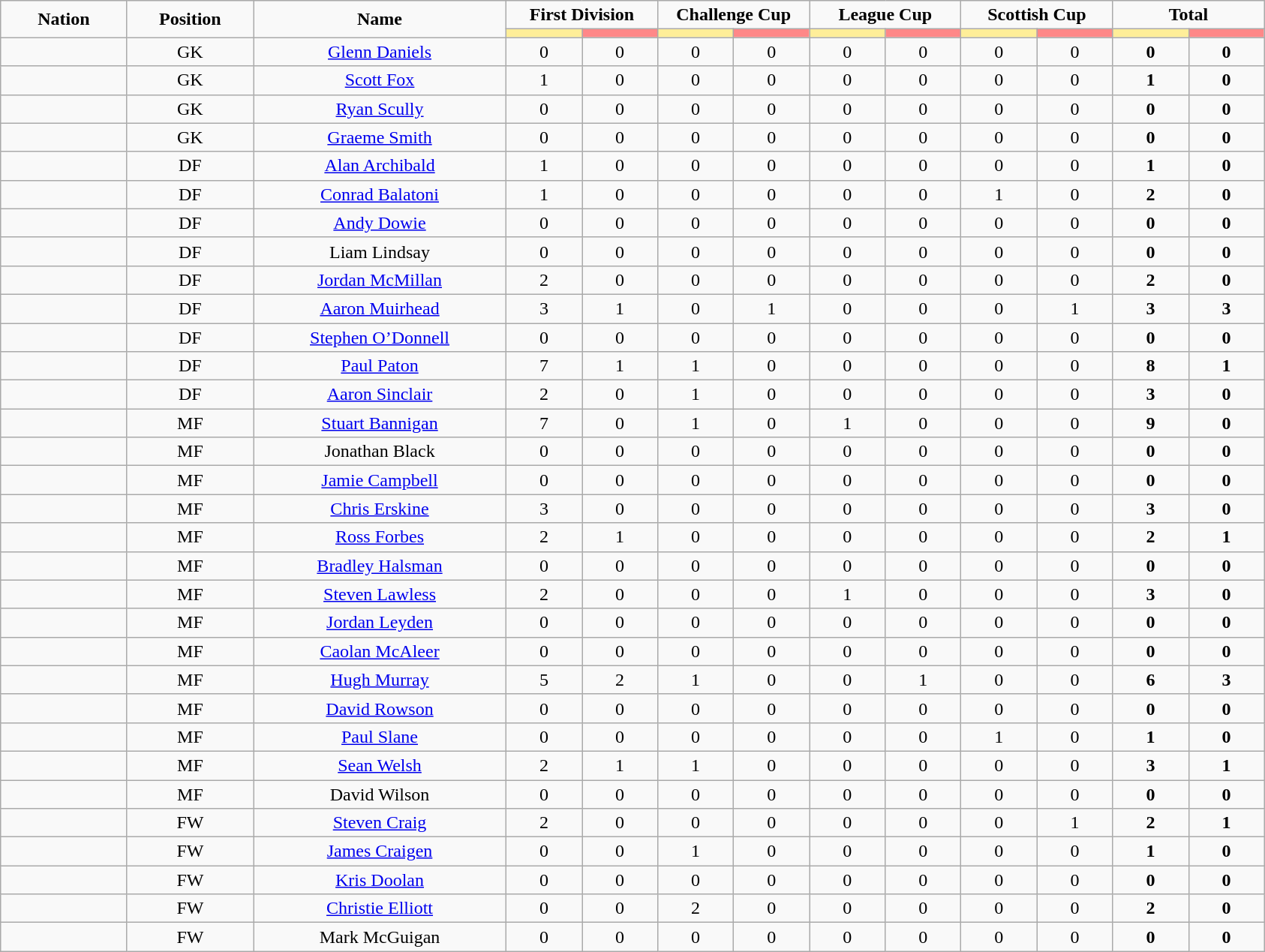<table class="wikitable" style="font-size: 100%; text-align: center;">
<tr>
<td rowspan="2" width="10%" align="center"><strong>Nation</strong></td>
<td rowspan="2" width="10%" align="center"><strong>Position</strong></td>
<td rowspan="2" width="20%" align="center"><strong>Name</strong></td>
<td colspan="2" align="center"><strong>First Division</strong></td>
<td colspan="2" align="center"><strong>Challenge Cup</strong></td>
<td colspan="2" align="center"><strong>League Cup</strong></td>
<td colspan="2" align="center"><strong>Scottish Cup</strong></td>
<td colspan="2" align="center"><strong>Total </strong></td>
</tr>
<tr>
<th width=60 style="background: #FFEE99"></th>
<th width=60 style="background: #FF8888"></th>
<th width=60 style="background: #FFEE99"></th>
<th width=60 style="background: #FF8888"></th>
<th width=60 style="background: #FFEE99"></th>
<th width=60 style="background: #FF8888"></th>
<th width=60 style="background: #FFEE99"></th>
<th width=60 style="background: #FF8888"></th>
<th width=60 style="background: #FFEE99"></th>
<th width=60 style="background: #FF8888"></th>
</tr>
<tr>
<td></td>
<td>GK</td>
<td><a href='#'>Glenn Daniels</a></td>
<td>0</td>
<td>0</td>
<td>0</td>
<td>0</td>
<td>0</td>
<td>0</td>
<td>0</td>
<td>0</td>
<td><strong>0</strong></td>
<td><strong>0</strong></td>
</tr>
<tr>
<td></td>
<td>GK</td>
<td><a href='#'>Scott Fox</a></td>
<td>1</td>
<td>0</td>
<td>0</td>
<td>0</td>
<td>0</td>
<td>0</td>
<td>0</td>
<td>0</td>
<td><strong>1</strong></td>
<td><strong>0</strong></td>
</tr>
<tr>
<td></td>
<td>GK</td>
<td><a href='#'>Ryan Scully</a></td>
<td>0</td>
<td>0</td>
<td>0</td>
<td>0</td>
<td>0</td>
<td>0</td>
<td>0</td>
<td>0</td>
<td><strong>0</strong></td>
<td><strong>0</strong></td>
</tr>
<tr>
<td></td>
<td>GK</td>
<td><a href='#'>Graeme Smith</a></td>
<td>0</td>
<td>0</td>
<td>0</td>
<td>0</td>
<td>0</td>
<td>0</td>
<td>0</td>
<td>0</td>
<td><strong>0</strong></td>
<td><strong>0</strong></td>
</tr>
<tr>
<td></td>
<td>DF</td>
<td><a href='#'>Alan Archibald</a></td>
<td>1</td>
<td>0</td>
<td>0</td>
<td>0</td>
<td>0</td>
<td>0</td>
<td>0</td>
<td>0</td>
<td><strong>1</strong></td>
<td><strong>0</strong></td>
</tr>
<tr>
<td></td>
<td>DF</td>
<td><a href='#'>Conrad Balatoni</a></td>
<td>1</td>
<td>0</td>
<td>0</td>
<td>0</td>
<td>0</td>
<td>0</td>
<td>1</td>
<td>0</td>
<td><strong>2</strong></td>
<td><strong>0</strong></td>
</tr>
<tr>
<td></td>
<td>DF</td>
<td><a href='#'>Andy Dowie</a></td>
<td>0</td>
<td>0</td>
<td>0</td>
<td>0</td>
<td>0</td>
<td>0</td>
<td>0</td>
<td>0</td>
<td><strong>0</strong></td>
<td><strong>0</strong></td>
</tr>
<tr>
<td></td>
<td>DF</td>
<td>Liam Lindsay</td>
<td>0</td>
<td>0</td>
<td>0</td>
<td>0</td>
<td>0</td>
<td>0</td>
<td>0</td>
<td>0</td>
<td><strong>0</strong></td>
<td><strong>0</strong></td>
</tr>
<tr>
<td></td>
<td>DF</td>
<td><a href='#'>Jordan McMillan</a></td>
<td>2</td>
<td>0</td>
<td>0</td>
<td>0</td>
<td>0</td>
<td>0</td>
<td>0</td>
<td>0</td>
<td><strong>2</strong></td>
<td><strong>0</strong></td>
</tr>
<tr>
<td></td>
<td>DF</td>
<td><a href='#'>Aaron Muirhead</a></td>
<td>3</td>
<td>1</td>
<td>0</td>
<td>1</td>
<td>0</td>
<td>0</td>
<td>0</td>
<td>1</td>
<td><strong>3</strong></td>
<td><strong>3</strong></td>
</tr>
<tr>
<td></td>
<td>DF</td>
<td><a href='#'>Stephen O’Donnell</a></td>
<td>0</td>
<td>0</td>
<td>0</td>
<td>0</td>
<td>0</td>
<td>0</td>
<td>0</td>
<td>0</td>
<td><strong>0</strong></td>
<td><strong>0</strong></td>
</tr>
<tr>
<td></td>
<td>DF</td>
<td><a href='#'>Paul Paton</a></td>
<td>7</td>
<td>1</td>
<td>1</td>
<td>0</td>
<td>0</td>
<td>0</td>
<td>0</td>
<td>0</td>
<td><strong>8</strong></td>
<td><strong>1</strong></td>
</tr>
<tr>
<td></td>
<td>DF</td>
<td><a href='#'>Aaron Sinclair</a></td>
<td>2</td>
<td>0</td>
<td>1</td>
<td>0</td>
<td>0</td>
<td>0</td>
<td>0</td>
<td>0</td>
<td><strong>3</strong></td>
<td><strong>0</strong></td>
</tr>
<tr>
<td></td>
<td>MF</td>
<td><a href='#'>Stuart Bannigan</a></td>
<td>7</td>
<td>0</td>
<td>1</td>
<td>0</td>
<td>1</td>
<td>0</td>
<td>0</td>
<td>0</td>
<td><strong>9</strong></td>
<td><strong>0</strong></td>
</tr>
<tr>
<td></td>
<td>MF</td>
<td>Jonathan Black</td>
<td>0</td>
<td>0</td>
<td>0</td>
<td>0</td>
<td>0</td>
<td>0</td>
<td>0</td>
<td>0</td>
<td><strong>0</strong></td>
<td><strong>0</strong></td>
</tr>
<tr>
<td></td>
<td>MF</td>
<td><a href='#'>Jamie Campbell</a></td>
<td>0</td>
<td>0</td>
<td>0</td>
<td>0</td>
<td>0</td>
<td>0</td>
<td>0</td>
<td>0</td>
<td><strong>0</strong></td>
<td><strong>0</strong></td>
</tr>
<tr>
<td></td>
<td>MF</td>
<td><a href='#'>Chris Erskine</a></td>
<td>3</td>
<td>0</td>
<td>0</td>
<td>0</td>
<td>0</td>
<td>0</td>
<td>0</td>
<td>0</td>
<td><strong>3</strong></td>
<td><strong>0</strong></td>
</tr>
<tr>
<td></td>
<td>MF</td>
<td><a href='#'>Ross Forbes</a></td>
<td>2</td>
<td>1</td>
<td>0</td>
<td>0</td>
<td>0</td>
<td>0</td>
<td>0</td>
<td>0</td>
<td><strong>2</strong></td>
<td><strong>1</strong></td>
</tr>
<tr>
<td></td>
<td>MF</td>
<td><a href='#'>Bradley Halsman</a></td>
<td>0</td>
<td>0</td>
<td>0</td>
<td>0</td>
<td>0</td>
<td>0</td>
<td>0</td>
<td>0</td>
<td><strong>0</strong></td>
<td><strong>0</strong></td>
</tr>
<tr>
<td></td>
<td>MF</td>
<td><a href='#'>Steven Lawless</a></td>
<td>2</td>
<td>0</td>
<td>0</td>
<td>0</td>
<td>1</td>
<td>0</td>
<td>0</td>
<td>0</td>
<td><strong>3</strong></td>
<td><strong>0</strong></td>
</tr>
<tr>
<td></td>
<td>MF</td>
<td><a href='#'>Jordan Leyden</a></td>
<td>0</td>
<td>0</td>
<td>0</td>
<td>0</td>
<td>0</td>
<td>0</td>
<td>0</td>
<td>0</td>
<td><strong>0</strong></td>
<td><strong>0</strong></td>
</tr>
<tr>
<td></td>
<td>MF</td>
<td><a href='#'>Caolan McAleer</a></td>
<td>0</td>
<td>0</td>
<td>0</td>
<td>0</td>
<td>0</td>
<td>0</td>
<td>0</td>
<td>0</td>
<td><strong>0</strong></td>
<td><strong>0</strong></td>
</tr>
<tr>
<td></td>
<td>MF</td>
<td><a href='#'>Hugh Murray</a></td>
<td>5</td>
<td>2</td>
<td>1</td>
<td>0</td>
<td>0</td>
<td>1</td>
<td>0</td>
<td>0</td>
<td><strong>6</strong></td>
<td><strong>3</strong></td>
</tr>
<tr>
<td></td>
<td>MF</td>
<td><a href='#'>David Rowson</a></td>
<td>0</td>
<td>0</td>
<td>0</td>
<td>0</td>
<td>0</td>
<td>0</td>
<td>0</td>
<td>0</td>
<td><strong>0</strong></td>
<td><strong>0</strong></td>
</tr>
<tr>
<td></td>
<td>MF</td>
<td><a href='#'>Paul Slane</a></td>
<td>0</td>
<td>0</td>
<td>0</td>
<td>0</td>
<td>0</td>
<td>0</td>
<td>1</td>
<td>0</td>
<td><strong>1</strong></td>
<td><strong>0</strong></td>
</tr>
<tr>
<td></td>
<td>MF</td>
<td><a href='#'>Sean Welsh</a></td>
<td>2</td>
<td>1</td>
<td>1</td>
<td>0</td>
<td>0</td>
<td>0</td>
<td>0</td>
<td>0</td>
<td><strong>3</strong></td>
<td><strong>1</strong></td>
</tr>
<tr>
<td></td>
<td>MF</td>
<td>David Wilson</td>
<td>0</td>
<td>0</td>
<td>0</td>
<td>0</td>
<td>0</td>
<td>0</td>
<td>0</td>
<td>0</td>
<td><strong>0</strong></td>
<td><strong>0</strong></td>
</tr>
<tr>
<td></td>
<td>FW</td>
<td><a href='#'>Steven Craig</a></td>
<td>2</td>
<td>0</td>
<td>0</td>
<td>0</td>
<td>0</td>
<td>0</td>
<td>0</td>
<td>1</td>
<td><strong>2</strong></td>
<td><strong>1</strong></td>
</tr>
<tr>
<td></td>
<td>FW</td>
<td><a href='#'>James Craigen</a></td>
<td>0</td>
<td>0</td>
<td>1</td>
<td>0</td>
<td>0</td>
<td>0</td>
<td>0</td>
<td>0</td>
<td><strong>1</strong></td>
<td><strong>0</strong></td>
</tr>
<tr>
<td></td>
<td>FW</td>
<td><a href='#'>Kris Doolan</a></td>
<td>0</td>
<td>0</td>
<td>0</td>
<td>0</td>
<td>0</td>
<td>0</td>
<td>0</td>
<td>0</td>
<td><strong>0</strong></td>
<td><strong>0</strong></td>
</tr>
<tr>
<td></td>
<td>FW</td>
<td><a href='#'>Christie Elliott</a></td>
<td>0</td>
<td>0</td>
<td>2</td>
<td>0</td>
<td>0</td>
<td>0</td>
<td>0</td>
<td>0</td>
<td><strong>2</strong></td>
<td><strong>0</strong></td>
</tr>
<tr>
<td></td>
<td>FW</td>
<td>Mark McGuigan</td>
<td>0</td>
<td>0</td>
<td>0</td>
<td>0</td>
<td>0</td>
<td>0</td>
<td>0</td>
<td>0</td>
<td><strong>0</strong></td>
<td><strong>0</strong></td>
</tr>
</table>
